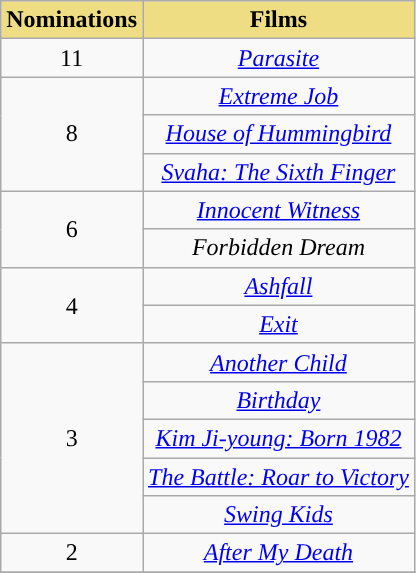<table class="wikitable plainrowheaders" style="text-align:center;">
<tr>
<th style="background:#EEDD82;" ! align="center">Nominations</th>
<th style="background:#EEDD82;" ! align="center">Films</th>
</tr>
<tr>
<td style="text-align:center">11</td>
<td><em><a href='#'> Parasite</a></em></td>
</tr>
<tr>
<td rowspan="3" style="text-align:center">8</td>
<td><em><a href='#'>Extreme Job</a></em></td>
</tr>
<tr>
<td><em><a href='#'>House of Hummingbird</a></em></td>
</tr>
<tr>
<td><em><a href='#'>Svaha: The Sixth Finger</a></em></td>
</tr>
<tr>
<td rowspan="2" style="text-align:center">6</td>
<td><em><a href='#'>Innocent Witness</a></em></td>
</tr>
<tr>
<td><em>Forbidden Dream</em></td>
</tr>
<tr>
<td rowspan="2" style="text-align:center">4</td>
<td><em><a href='#'> Ashfall</a></em></td>
</tr>
<tr>
<td><em><a href='#'> Exit</a></em></td>
</tr>
<tr>
<td rowspan="5" style="text-align:center">3</td>
<td><em><a href='#'>Another Child</a></em></td>
</tr>
<tr>
<td><em><a href='#'> Birthday</a></em></td>
</tr>
<tr>
<td><em><a href='#'>Kim Ji-young: Born 1982</a></em></td>
</tr>
<tr>
<td><em><a href='#'>The Battle: Roar to Victory</a></em></td>
</tr>
<tr>
<td><em><a href='#'> Swing Kids</a></em></td>
</tr>
<tr>
<td style="text-align:center">2</td>
<td><em><a href='#'>After My Death</a></em></td>
</tr>
<tr>
</tr>
</table>
